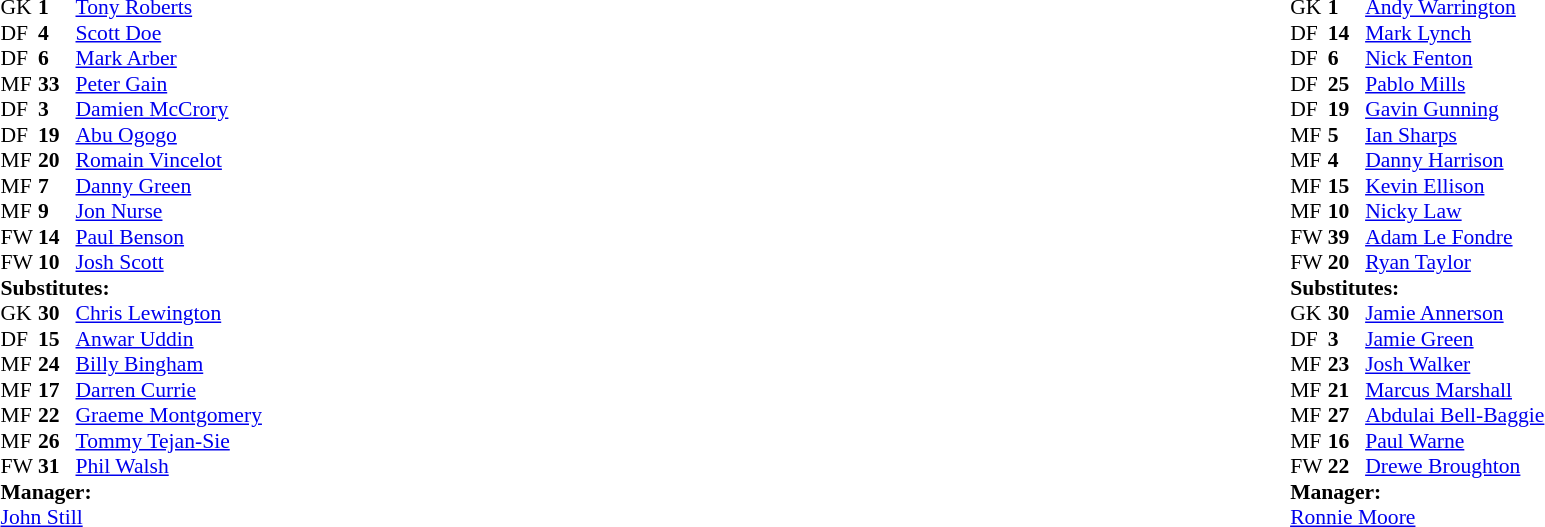<table style="width:100%;">
<tr>
<td style="vertical-align:top; width:50%;"><br><table style="font-size: 90%" cellspacing="0" cellpadding="0">
<tr>
<td colspan="4"></td>
</tr>
<tr>
<th width="25"></th>
<th width="25"></th>
</tr>
<tr>
<td>GK</td>
<td><strong>1</strong></td>
<td><a href='#'>Tony Roberts</a></td>
</tr>
<tr>
<td>DF</td>
<td><strong>4</strong></td>
<td><a href='#'>Scott Doe</a></td>
</tr>
<tr>
<td>DF</td>
<td><strong>6</strong></td>
<td><a href='#'>Mark Arber</a></td>
</tr>
<tr>
<td>MF</td>
<td><strong>33</strong></td>
<td><a href='#'>Peter Gain</a></td>
</tr>
<tr>
<td>DF</td>
<td><strong>3</strong></td>
<td><a href='#'>Damien McCrory</a></td>
</tr>
<tr>
<td>DF</td>
<td><strong>19</strong></td>
<td><a href='#'>Abu Ogogo</a></td>
</tr>
<tr>
<td>MF</td>
<td><strong>20</strong></td>
<td><a href='#'>Romain Vincelot</a></td>
<td></td>
</tr>
<tr>
<td>MF</td>
<td><strong>7</strong></td>
<td><a href='#'>Danny Green</a></td>
<td></td>
</tr>
<tr>
<td>MF</td>
<td><strong>9</strong></td>
<td><a href='#'>Jon Nurse</a></td>
<td></td>
<td></td>
</tr>
<tr>
<td>FW</td>
<td><strong>14</strong></td>
<td><a href='#'>Paul Benson</a></td>
</tr>
<tr>
<td>FW</td>
<td><strong>10</strong></td>
<td><a href='#'>Josh Scott</a></td>
<td></td>
<td></td>
</tr>
<tr>
<td colspan=4><strong>Substitutes:</strong></td>
</tr>
<tr>
<td>GK</td>
<td><strong>30</strong></td>
<td><a href='#'>Chris Lewington</a></td>
</tr>
<tr>
<td>DF</td>
<td><strong>15</strong></td>
<td><a href='#'>Anwar Uddin</a></td>
</tr>
<tr>
<td>MF</td>
<td><strong>24</strong></td>
<td><a href='#'>Billy Bingham</a></td>
</tr>
<tr>
<td>MF</td>
<td><strong>17</strong></td>
<td><a href='#'>Darren Currie</a></td>
</tr>
<tr>
<td>MF</td>
<td><strong>22</strong></td>
<td><a href='#'>Graeme Montgomery</a></td>
<td></td>
<td></td>
</tr>
<tr>
<td>MF</td>
<td><strong>26</strong></td>
<td><a href='#'>Tommy Tejan-Sie</a></td>
</tr>
<tr>
<td>FW</td>
<td><strong>31</strong></td>
<td><a href='#'>Phil Walsh</a></td>
<td></td>
<td></td>
</tr>
<tr>
<td colspan=4><strong>Manager:</strong></td>
</tr>
<tr>
<td colspan="4"><a href='#'>John Still</a></td>
</tr>
</table>
</td>
<td style="vertical-align:top; width:50%;"><br><table cellspacing="0" cellpadding="0" style="font-size:90%; margin:auto;">
<tr>
<td colspan="4"></td>
</tr>
<tr>
<th width="25"></th>
<th width="25"></th>
</tr>
<tr>
<td>GK</td>
<td><strong>1</strong></td>
<td><a href='#'>Andy Warrington</a></td>
</tr>
<tr>
<td>DF</td>
<td><strong>14</strong></td>
<td><a href='#'>Mark Lynch</a></td>
</tr>
<tr>
<td>DF</td>
<td><strong>6</strong></td>
<td><a href='#'>Nick Fenton</a></td>
</tr>
<tr>
<td>DF</td>
<td><strong>25</strong></td>
<td><a href='#'>Pablo Mills</a></td>
<td></td>
<td></td>
</tr>
<tr>
<td>DF</td>
<td><strong>19</strong></td>
<td><a href='#'>Gavin Gunning</a></td>
</tr>
<tr>
<td>MF</td>
<td><strong>5</strong></td>
<td><a href='#'>Ian Sharps</a></td>
<td></td>
</tr>
<tr>
<td>MF</td>
<td><strong>4</strong></td>
<td><a href='#'>Danny Harrison</a></td>
</tr>
<tr>
<td>MF</td>
<td><strong>15</strong></td>
<td><a href='#'>Kevin Ellison</a></td>
<td></td>
<td></td>
</tr>
<tr>
<td>MF</td>
<td><strong>10</strong></td>
<td><a href='#'>Nicky Law</a></td>
</tr>
<tr>
<td>FW</td>
<td><strong>39</strong></td>
<td><a href='#'>Adam Le Fondre</a></td>
<td></td>
</tr>
<tr>
<td>FW</td>
<td><strong>20</strong></td>
<td><a href='#'>Ryan Taylor</a></td>
<td></td>
</tr>
<tr>
<td colspan=4><strong>Substitutes:</strong></td>
</tr>
<tr>
<td>GK</td>
<td><strong>30</strong></td>
<td><a href='#'>Jamie Annerson</a></td>
</tr>
<tr>
<td>DF</td>
<td><strong>3</strong></td>
<td><a href='#'>Jamie Green</a></td>
</tr>
<tr>
<td>MF</td>
<td><strong>23</strong></td>
<td><a href='#'>Josh Walker</a></td>
</tr>
<tr>
<td>MF</td>
<td><strong>21</strong></td>
<td><a href='#'>Marcus Marshall</a></td>
<td></td>
<td></td>
</tr>
<tr>
<td>MF</td>
<td><strong>27</strong></td>
<td><a href='#'>Abdulai Bell-Baggie</a></td>
<td></td>
<td></td>
</tr>
<tr>
<td>MF</td>
<td><strong>16</strong></td>
<td><a href='#'>Paul Warne</a></td>
</tr>
<tr>
<td>FW</td>
<td><strong>22</strong></td>
<td><a href='#'>Drewe Broughton</a></td>
</tr>
<tr>
<td colspan=4><strong>Manager:</strong></td>
</tr>
<tr>
<td colspan="4"><a href='#'>Ronnie Moore</a></td>
</tr>
</table>
</td>
</tr>
</table>
